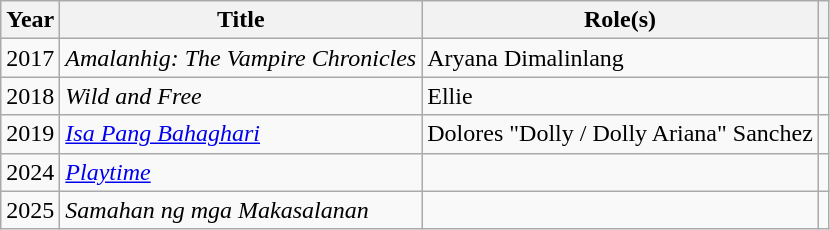<table class="wikitable">
<tr>
<th>Year</th>
<th>Title</th>
<th>Role(s)</th>
<th></th>
</tr>
<tr>
<td>2017</td>
<td><em>Amalanhig: The Vampire Chronicles</em></td>
<td>Aryana Dimalinlang</td>
<td></td>
</tr>
<tr>
<td>2018</td>
<td><em>Wild and Free</em></td>
<td>Ellie</td>
<td></td>
</tr>
<tr>
<td>2019</td>
<td><em><a href='#'>Isa Pang Bahaghari</a></em></td>
<td>Dolores "Dolly / Dolly Ariana" Sanchez</td>
<td></td>
</tr>
<tr>
<td>2024</td>
<td><em><a href='#'>Playtime</a></em></td>
<td></td>
<td></td>
</tr>
<tr>
<td>2025</td>
<td><em>Samahan ng mga Makasalanan</em></td>
<td></td>
<td></td>
</tr>
</table>
